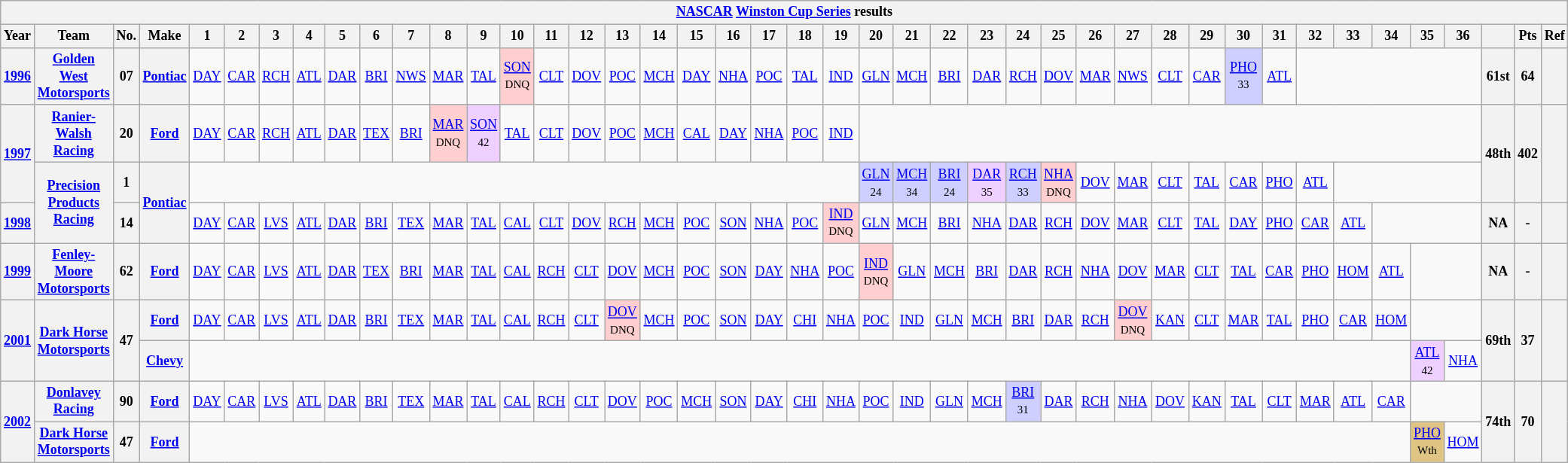<table class="wikitable" style="text-align:center; font-size:75%">
<tr>
<th colspan=45><a href='#'>NASCAR</a> <a href='#'>Winston Cup Series</a> results</th>
</tr>
<tr>
<th>Year</th>
<th>Team</th>
<th>No.</th>
<th>Make</th>
<th>1</th>
<th>2</th>
<th>3</th>
<th>4</th>
<th>5</th>
<th>6</th>
<th>7</th>
<th>8</th>
<th>9</th>
<th>10</th>
<th>11</th>
<th>12</th>
<th>13</th>
<th>14</th>
<th>15</th>
<th>16</th>
<th>17</th>
<th>18</th>
<th>19</th>
<th>20</th>
<th>21</th>
<th>22</th>
<th>23</th>
<th>24</th>
<th>25</th>
<th>26</th>
<th>27</th>
<th>28</th>
<th>29</th>
<th>30</th>
<th>31</th>
<th>32</th>
<th>33</th>
<th>34</th>
<th>35</th>
<th>36</th>
<th></th>
<th>Pts</th>
<th>Ref</th>
</tr>
<tr>
<th><a href='#'>1996</a></th>
<th><a href='#'>Golden West Motorsports</a></th>
<th>07</th>
<th><a href='#'>Pontiac</a></th>
<td><a href='#'>DAY</a></td>
<td><a href='#'>CAR</a></td>
<td><a href='#'>RCH</a></td>
<td><a href='#'>ATL</a></td>
<td><a href='#'>DAR</a></td>
<td><a href='#'>BRI</a></td>
<td><a href='#'>NWS</a></td>
<td><a href='#'>MAR</a></td>
<td><a href='#'>TAL</a></td>
<td style="background:#FFCFCF;"><a href='#'>SON</a><br><small>DNQ</small></td>
<td><a href='#'>CLT</a></td>
<td><a href='#'>DOV</a></td>
<td><a href='#'>POC</a></td>
<td><a href='#'>MCH</a></td>
<td><a href='#'>DAY</a></td>
<td><a href='#'>NHA</a></td>
<td><a href='#'>POC</a></td>
<td><a href='#'>TAL</a></td>
<td><a href='#'>IND</a></td>
<td><a href='#'>GLN</a></td>
<td><a href='#'>MCH</a></td>
<td><a href='#'>BRI</a></td>
<td><a href='#'>DAR</a></td>
<td><a href='#'>RCH</a></td>
<td><a href='#'>DOV</a></td>
<td><a href='#'>MAR</a></td>
<td><a href='#'>NWS</a></td>
<td><a href='#'>CLT</a></td>
<td><a href='#'>CAR</a></td>
<td style="background:#CFCFFF;"><a href='#'>PHO</a><br><small>33</small></td>
<td><a href='#'>ATL</a></td>
<td colspan=5></td>
<th>61st</th>
<th>64</th>
<th></th>
</tr>
<tr>
<th rowspan=2><a href='#'>1997</a></th>
<th><a href='#'>Ranier-Walsh Racing</a></th>
<th>20</th>
<th><a href='#'>Ford</a></th>
<td><a href='#'>DAY</a></td>
<td><a href='#'>CAR</a></td>
<td><a href='#'>RCH</a></td>
<td><a href='#'>ATL</a></td>
<td><a href='#'>DAR</a></td>
<td><a href='#'>TEX</a></td>
<td><a href='#'>BRI</a></td>
<td style="background:#FFCFCF;"><a href='#'>MAR</a><br><small>DNQ</small></td>
<td style="background:#EFCFFF;"><a href='#'>SON</a><br><small>42</small></td>
<td><a href='#'>TAL</a></td>
<td><a href='#'>CLT</a></td>
<td><a href='#'>DOV</a></td>
<td><a href='#'>POC</a></td>
<td><a href='#'>MCH</a></td>
<td><a href='#'>CAL</a></td>
<td><a href='#'>DAY</a></td>
<td><a href='#'>NHA</a></td>
<td><a href='#'>POC</a></td>
<td><a href='#'>IND</a></td>
<td colspan=17></td>
<th rowspan=2>48th</th>
<th rowspan=2>402</th>
<th rowspan=2></th>
</tr>
<tr>
<th rowspan=2><a href='#'>Precision Products Racing</a></th>
<th>1</th>
<th rowspan=2><a href='#'>Pontiac</a></th>
<td colspan=19></td>
<td style="background:#CFCFFF;"><a href='#'>GLN</a><br><small>24</small></td>
<td style="background:#CFCFFF;"><a href='#'>MCH</a><br><small>34</small></td>
<td style="background:#CFCFFF;"><a href='#'>BRI</a><br><small>24</small></td>
<td style="background:#EFCFFF;"><a href='#'>DAR</a><br><small>35</small></td>
<td style="background:#CFCFFF;"><a href='#'>RCH</a><br><small>33</small></td>
<td style="background:#FFCFCF;"><a href='#'>NHA</a><br><small>DNQ</small></td>
<td><a href='#'>DOV</a></td>
<td><a href='#'>MAR</a></td>
<td><a href='#'>CLT</a></td>
<td><a href='#'>TAL</a></td>
<td><a href='#'>CAR</a></td>
<td><a href='#'>PHO</a></td>
<td><a href='#'>ATL</a></td>
<td colspan=4></td>
</tr>
<tr>
<th><a href='#'>1998</a></th>
<th>14</th>
<td><a href='#'>DAY</a></td>
<td><a href='#'>CAR</a></td>
<td><a href='#'>LVS</a></td>
<td><a href='#'>ATL</a></td>
<td><a href='#'>DAR</a></td>
<td><a href='#'>BRI</a></td>
<td><a href='#'>TEX</a></td>
<td><a href='#'>MAR</a></td>
<td><a href='#'>TAL</a></td>
<td><a href='#'>CAL</a></td>
<td><a href='#'>CLT</a></td>
<td><a href='#'>DOV</a></td>
<td><a href='#'>RCH</a></td>
<td><a href='#'>MCH</a></td>
<td><a href='#'>POC</a></td>
<td><a href='#'>SON</a></td>
<td><a href='#'>NHA</a></td>
<td><a href='#'>POC</a></td>
<td style="background:#FFCFCF;"><a href='#'>IND</a><br><small>DNQ</small></td>
<td><a href='#'>GLN</a></td>
<td><a href='#'>MCH</a></td>
<td><a href='#'>BRI</a></td>
<td><a href='#'>NHA</a></td>
<td><a href='#'>DAR</a></td>
<td><a href='#'>RCH</a></td>
<td><a href='#'>DOV</a></td>
<td><a href='#'>MAR</a></td>
<td><a href='#'>CLT</a></td>
<td><a href='#'>TAL</a></td>
<td><a href='#'>DAY</a></td>
<td><a href='#'>PHO</a></td>
<td><a href='#'>CAR</a></td>
<td><a href='#'>ATL</a></td>
<td colspan=3></td>
<th>NA</th>
<th>-</th>
<th></th>
</tr>
<tr>
<th><a href='#'>1999</a></th>
<th><a href='#'>Fenley-Moore Motorsports</a></th>
<th>62</th>
<th><a href='#'>Ford</a></th>
<td><a href='#'>DAY</a></td>
<td><a href='#'>CAR</a></td>
<td><a href='#'>LVS</a></td>
<td><a href='#'>ATL</a></td>
<td><a href='#'>DAR</a></td>
<td><a href='#'>TEX</a></td>
<td><a href='#'>BRI</a></td>
<td><a href='#'>MAR</a></td>
<td><a href='#'>TAL</a></td>
<td><a href='#'>CAL</a></td>
<td><a href='#'>RCH</a></td>
<td><a href='#'>CLT</a></td>
<td><a href='#'>DOV</a></td>
<td><a href='#'>MCH</a></td>
<td><a href='#'>POC</a></td>
<td><a href='#'>SON</a></td>
<td><a href='#'>DAY</a></td>
<td><a href='#'>NHA</a></td>
<td><a href='#'>POC</a></td>
<td style="background:#FFCFCF;"><a href='#'>IND</a><br><small>DNQ</small></td>
<td><a href='#'>GLN</a></td>
<td><a href='#'>MCH</a></td>
<td><a href='#'>BRI</a></td>
<td><a href='#'>DAR</a></td>
<td><a href='#'>RCH</a></td>
<td><a href='#'>NHA</a></td>
<td><a href='#'>DOV</a></td>
<td><a href='#'>MAR</a></td>
<td><a href='#'>CLT</a></td>
<td><a href='#'>TAL</a></td>
<td><a href='#'>CAR</a></td>
<td><a href='#'>PHO</a></td>
<td><a href='#'>HOM</a></td>
<td><a href='#'>ATL</a></td>
<td colspan=2></td>
<th>NA</th>
<th>-</th>
<th></th>
</tr>
<tr>
<th rowspan=2><a href='#'>2001</a></th>
<th rowspan=2><a href='#'>Dark Horse Motorsports</a></th>
<th rowspan=2>47</th>
<th><a href='#'>Ford</a></th>
<td><a href='#'>DAY</a></td>
<td><a href='#'>CAR</a></td>
<td><a href='#'>LVS</a></td>
<td><a href='#'>ATL</a></td>
<td><a href='#'>DAR</a></td>
<td><a href='#'>BRI</a></td>
<td><a href='#'>TEX</a></td>
<td><a href='#'>MAR</a></td>
<td><a href='#'>TAL</a></td>
<td><a href='#'>CAL</a></td>
<td><a href='#'>RCH</a></td>
<td><a href='#'>CLT</a></td>
<td style="background:#FFCFCF;"><a href='#'>DOV</a><br><small>DNQ</small></td>
<td><a href='#'>MCH</a></td>
<td><a href='#'>POC</a></td>
<td><a href='#'>SON</a></td>
<td><a href='#'>DAY</a></td>
<td><a href='#'>CHI</a></td>
<td><a href='#'>NHA</a></td>
<td><a href='#'>POC</a></td>
<td><a href='#'>IND</a></td>
<td><a href='#'>GLN</a></td>
<td><a href='#'>MCH</a></td>
<td><a href='#'>BRI</a></td>
<td><a href='#'>DAR</a></td>
<td><a href='#'>RCH</a></td>
<td style="background:#FFCFCF;"><a href='#'>DOV</a><br><small>DNQ</small></td>
<td><a href='#'>KAN</a></td>
<td><a href='#'>CLT</a></td>
<td><a href='#'>MAR</a></td>
<td><a href='#'>TAL</a></td>
<td><a href='#'>PHO</a></td>
<td><a href='#'>CAR</a></td>
<td><a href='#'>HOM</a></td>
<td colspan=2></td>
<th rowspan=2>69th</th>
<th rowspan=2>37</th>
<th rowspan=2></th>
</tr>
<tr>
<th><a href='#'>Chevy</a></th>
<td colspan=34></td>
<td style="background:#EFCFFF;"><a href='#'>ATL</a><br><small>42</small></td>
<td><a href='#'>NHA</a></td>
</tr>
<tr>
<th rowspan=2><a href='#'>2002</a></th>
<th><a href='#'>Donlavey Racing</a></th>
<th>90</th>
<th><a href='#'>Ford</a></th>
<td><a href='#'>DAY</a></td>
<td><a href='#'>CAR</a></td>
<td><a href='#'>LVS</a></td>
<td><a href='#'>ATL</a></td>
<td><a href='#'>DAR</a></td>
<td><a href='#'>BRI</a></td>
<td><a href='#'>TEX</a></td>
<td><a href='#'>MAR</a></td>
<td><a href='#'>TAL</a></td>
<td><a href='#'>CAL</a></td>
<td><a href='#'>RCH</a></td>
<td><a href='#'>CLT</a></td>
<td><a href='#'>DOV</a></td>
<td><a href='#'>POC</a></td>
<td><a href='#'>MCH</a></td>
<td><a href='#'>SON</a></td>
<td><a href='#'>DAY</a></td>
<td><a href='#'>CHI</a></td>
<td><a href='#'>NHA</a></td>
<td><a href='#'>POC</a></td>
<td><a href='#'>IND</a></td>
<td><a href='#'>GLN</a></td>
<td><a href='#'>MCH</a></td>
<td style="background:#CFCFFF;"><a href='#'>BRI</a><br><small>31</small></td>
<td><a href='#'>DAR</a></td>
<td><a href='#'>RCH</a></td>
<td><a href='#'>NHA</a></td>
<td><a href='#'>DOV</a></td>
<td><a href='#'>KAN</a></td>
<td><a href='#'>TAL</a></td>
<td><a href='#'>CLT</a></td>
<td><a href='#'>MAR</a></td>
<td><a href='#'>ATL</a></td>
<td><a href='#'>CAR</a></td>
<td colspan=2></td>
<th rowspan=2>74th</th>
<th rowspan=2>70</th>
<th rowspan=2></th>
</tr>
<tr>
<th><a href='#'>Dark Horse Motorsports</a></th>
<th>47</th>
<th><a href='#'>Ford</a></th>
<td colspan=34></td>
<td style="background:#DFC484;"><a href='#'>PHO</a><br><small>Wth</small></td>
<td><a href='#'>HOM</a></td>
</tr>
</table>
